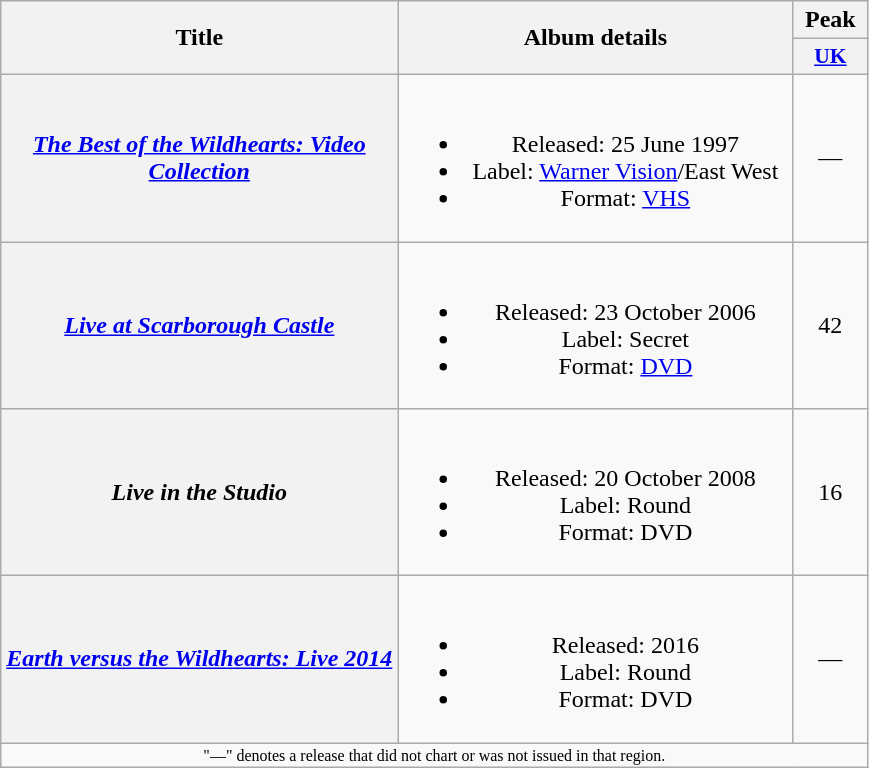<table class="wikitable plainrowheaders" style="text-align:center;">
<tr>
<th scope="col" rowspan="2">Title</th>
<th scope="col" rowspan="2" style="width:16em;">Album details</th>
<th scope="col" colspan="1">Peak</th>
</tr>
<tr>
<th scope="col" style="width:3em;font-size:90%;"><a href='#'>UK</a><br></th>
</tr>
<tr>
<th scope="row"><em><a href='#'>The Best of the Wildhearts: Video<br>Collection</a></em> </th>
<td><br><ul><li>Released: 25 June 1997</li><li>Label: <a href='#'>Warner Vision</a>/East West</li><li>Format: <a href='#'>VHS</a></li></ul></td>
<td>—</td>
</tr>
<tr>
<th scope="row"><em><a href='#'>Live at Scarborough Castle</a></em></th>
<td><br><ul><li>Released: 23 October 2006</li><li>Label: Secret</li><li>Format: <a href='#'>DVD</a></li></ul></td>
<td>42</td>
</tr>
<tr>
<th scope="row"><em>Live in the Studio</em></th>
<td><br><ul><li>Released: 20 October 2008</li><li>Label: Round</li><li>Format: DVD</li></ul></td>
<td>16</td>
</tr>
<tr>
<th scope="row"><em><a href='#'>Earth versus the Wildhearts: Live 2014</a></em></th>
<td><br><ul><li>Released: 2016</li><li>Label: Round</li><li>Format: DVD</li></ul></td>
<td>—</td>
</tr>
<tr>
<td align="center" colspan="3" style="font-size: 8pt">"—" denotes a release that did not chart or was not issued in that region.</td>
</tr>
</table>
